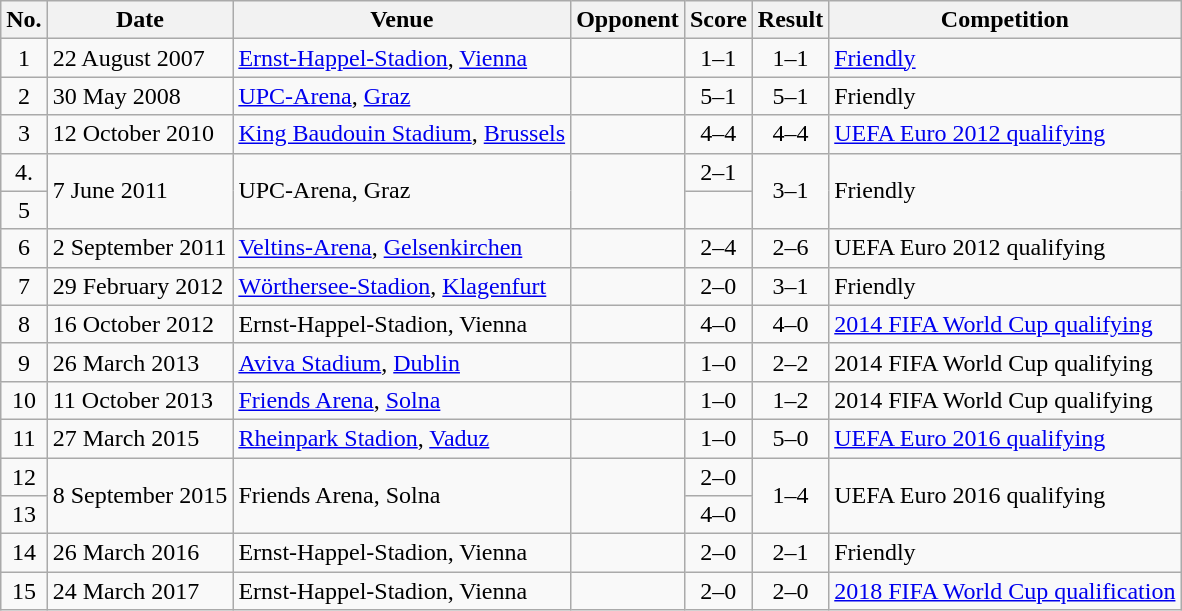<table class="wikitable sortable">
<tr>
<th scope="col">No.</th>
<th scope="col">Date</th>
<th scope="col">Venue</th>
<th scope="col">Opponent</th>
<th scope="col">Score</th>
<th scope="col">Result</th>
<th scope="col">Competition</th>
</tr>
<tr>
<td align="center">1</td>
<td>22 August 2007</td>
<td><a href='#'>Ernst-Happel-Stadion</a>, <a href='#'>Vienna</a></td>
<td></td>
<td align="center">1–1</td>
<td align="center">1–1</td>
<td><a href='#'>Friendly</a></td>
</tr>
<tr>
<td align="center">2</td>
<td>30 May 2008</td>
<td><a href='#'>UPC-Arena</a>, <a href='#'>Graz</a></td>
<td></td>
<td align="center">5–1</td>
<td align="center">5–1</td>
<td>Friendly</td>
</tr>
<tr>
<td align="center">3</td>
<td>12 October 2010</td>
<td><a href='#'>King Baudouin Stadium</a>, <a href='#'>Brussels</a></td>
<td></td>
<td align="center">4–4</td>
<td align="center">4–4</td>
<td><a href='#'>UEFA Euro 2012 qualifying</a></td>
</tr>
<tr>
<td align="center">4.</td>
<td rowspan="2">7 June 2011</td>
<td rowspan="2">UPC-Arena, Graz</td>
<td rowspan="2"></td>
<td align="center">2–1</td>
<td rowspan="2" style="text-align:center;">3–1</td>
<td rowspan="2">Friendly</td>
</tr>
<tr>
<td align="center">5</td>
<td></td>
</tr>
<tr>
<td align="center">6</td>
<td>2 September 2011</td>
<td><a href='#'>Veltins-Arena</a>, <a href='#'>Gelsenkirchen</a></td>
<td></td>
<td align="center">2–4</td>
<td align="center">2–6</td>
<td>UEFA Euro 2012 qualifying</td>
</tr>
<tr>
<td align="center">7</td>
<td>29 February 2012</td>
<td><a href='#'>Wörthersee-Stadion</a>, <a href='#'>Klagenfurt</a></td>
<td></td>
<td align="center">2–0</td>
<td align="center">3–1</td>
<td>Friendly</td>
</tr>
<tr>
<td align="center">8</td>
<td>16 October 2012</td>
<td>Ernst-Happel-Stadion, Vienna</td>
<td></td>
<td align="center">4–0</td>
<td align="center">4–0</td>
<td><a href='#'>2014 FIFA World Cup qualifying</a></td>
</tr>
<tr>
<td align="center">9</td>
<td>26 March 2013</td>
<td><a href='#'>Aviva Stadium</a>, <a href='#'>Dublin</a></td>
<td></td>
<td align="center">1–0</td>
<td align="center">2–2</td>
<td>2014 FIFA World Cup qualifying</td>
</tr>
<tr>
<td align="center">10</td>
<td>11 October 2013</td>
<td><a href='#'>Friends Arena</a>, <a href='#'>Solna</a></td>
<td></td>
<td align="center">1–0</td>
<td align="center">1–2</td>
<td>2014 FIFA World Cup qualifying</td>
</tr>
<tr>
<td align="center">11</td>
<td>27 March 2015</td>
<td><a href='#'>Rheinpark Stadion</a>, <a href='#'>Vaduz</a></td>
<td></td>
<td align="center">1–0</td>
<td align="center">5–0</td>
<td><a href='#'>UEFA Euro 2016 qualifying</a></td>
</tr>
<tr>
<td align="center">12</td>
<td rowspan="2">8 September 2015</td>
<td rowspan="2">Friends Arena, Solna</td>
<td rowspan="2"></td>
<td align="center">2–0</td>
<td rowspan="2" style="text-align:center;">1–4</td>
<td rowspan="2">UEFA Euro 2016 qualifying</td>
</tr>
<tr>
<td align="center">13</td>
<td align="center">4–0</td>
</tr>
<tr>
<td align="center">14</td>
<td>26 March 2016</td>
<td>Ernst-Happel-Stadion, Vienna</td>
<td></td>
<td align="center">2–0</td>
<td align="center">2–1</td>
<td>Friendly</td>
</tr>
<tr>
<td align="center">15</td>
<td>24 March 2017</td>
<td>Ernst-Happel-Stadion, Vienna</td>
<td></td>
<td align="center">2–0</td>
<td align="center">2–0</td>
<td><a href='#'>2018 FIFA World Cup qualification</a></td>
</tr>
</table>
